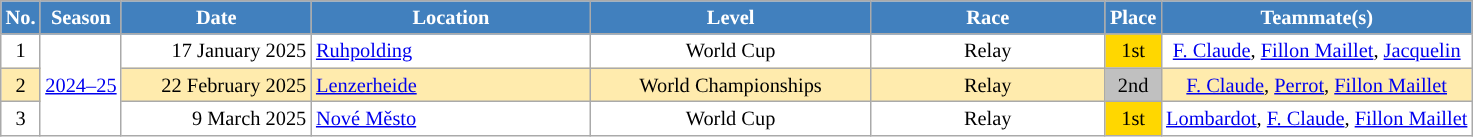<table class="wikitable sortable" style="font-size:85%; text-align:center; border:grey solid 1px; border-collapse:collapse; background:#ffffff;">
<tr style="background:#efefef;">
<th style="background-color:#4180be; color:white;">No.</th>
<th style="background-color:#4180be; color:white;">Season</th>
<th style="background-color:#4180be; color:white; width:120px;">Date</th>
<th style="background-color:#4180be; color:white; width:180px;">Location</th>
<th style="background-color:#4180be; color:white; width:180px;">Level</th>
<th style="background-color:#4180be; color:white; width:150px;">Race</th>
<th style="background-color:#4180be; color:white;">Place</th>
<th style="background-color:#4180be; color:white;">Teammate(s)</th>
</tr>
<tr>
<td align=center>1</td>
<td rowspan=3><a href='#'>2024–25</a></td>
<td align=right>17 January 2025</td>
<td align=left> <a href='#'>Ruhpolding</a></td>
<td>World Cup</td>
<td>Relay</td>
<td align=center bgcolor="gold">1st</td>
<td><a href='#'>F. Claude</a>, <a href='#'>Fillon Maillet</a>, <a href='#'>Jacquelin</a></td>
</tr>
<tr style="background:#FFEBAD">
<td align=center>2</td>
<td align=right>22 February 2025</td>
<td align=left> <a href='#'>Lenzerheide</a></td>
<td>World Championships</td>
<td>Relay</td>
<td align=center bgcolor="silver">2nd</td>
<td><a href='#'>F. Claude</a>, <a href='#'>Perrot</a>, <a href='#'>Fillon Maillet</a></td>
</tr>
<tr>
<td align=center>3</td>
<td align=right>9 March 2025</td>
<td align=left> <a href='#'>Nové Město</a></td>
<td>World Cup</td>
<td>Relay</td>
<td align=center bgcolor="gold">1st</td>
<td><a href='#'>Lombardot</a>, <a href='#'>F. Claude</a>, <a href='#'>Fillon Maillet</a></td>
</tr>
</table>
